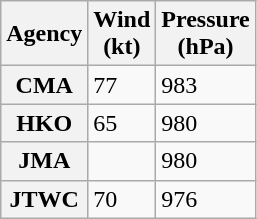<table class="wikitable floatleft">
<tr>
<th>Agency</th>
<th>Wind<br>(kt)</th>
<th>Pressure<br>(hPa)</th>
</tr>
<tr>
<th>CMA</th>
<td>77</td>
<td>983</td>
</tr>
<tr>
<th>HKO</th>
<td>65</td>
<td>980</td>
</tr>
<tr>
<th>JMA</th>
<td></td>
<td>980</td>
</tr>
<tr>
<th>JTWC</th>
<td>70</td>
<td>976</td>
</tr>
</table>
